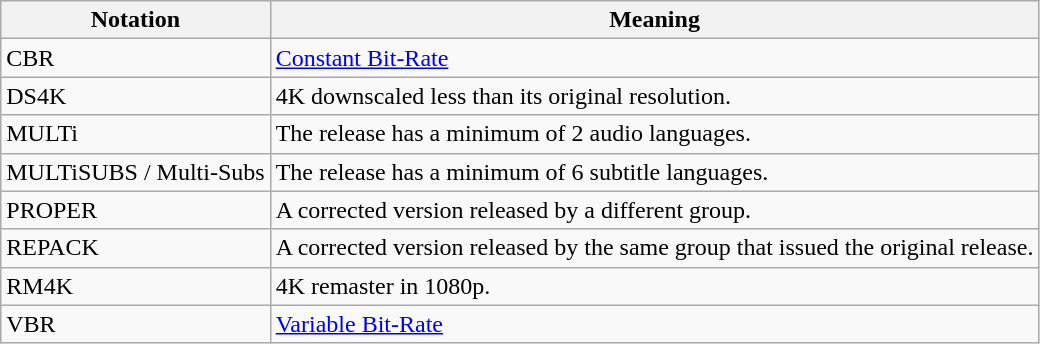<table class="wikitable">
<tr>
<th>Notation</th>
<th>Meaning</th>
</tr>
<tr>
<td>CBR</td>
<td><a href='#'>Constant Bit-Rate</a></td>
</tr>
<tr>
<td>DS4K</td>
<td>4K downscaled less than its original resolution.</td>
</tr>
<tr>
<td>MULTi</td>
<td>The release has a minimum of 2 audio languages.</td>
</tr>
<tr>
<td>MULTiSUBS / Multi-Subs</td>
<td>The release has a minimum of 6 subtitle languages.</td>
</tr>
<tr>
<td>PROPER</td>
<td>A corrected version released by a different group.</td>
</tr>
<tr>
<td>REPACK</td>
<td>A corrected version released by the same group that issued the original release.</td>
</tr>
<tr>
<td>RM4K</td>
<td>4K remaster in 1080p.</td>
</tr>
<tr>
<td>VBR</td>
<td><a href='#'>Variable Bit-Rate</a></td>
</tr>
</table>
